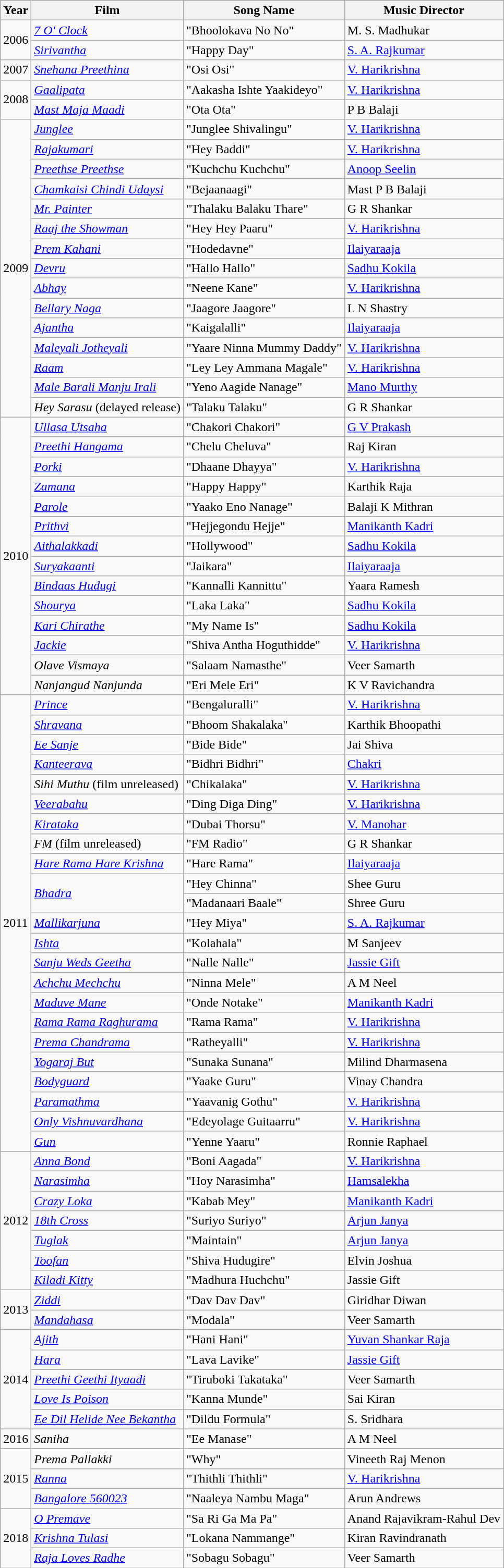<table class="wikitable">
<tr>
<th>Year</th>
<th>Film</th>
<th>Song Name</th>
<th>Music Director</th>
</tr>
<tr>
<td rowspan="2">2006</td>
<td><em><a href='#'>7 O' Clock</a></em></td>
<td>"Bhoolokava No No"</td>
<td>M. S. Madhukar</td>
</tr>
<tr>
<td><em><a href='#'>Sirivantha</a></em></td>
<td>"Happy Day"</td>
<td><a href='#'>S. A. Rajkumar</a></td>
</tr>
<tr>
<td>2007</td>
<td><em><a href='#'>Snehana Preethina</a></em></td>
<td>"Osi Osi"</td>
<td><a href='#'>V. Harikrishna</a></td>
</tr>
<tr>
<td rowspan="2">2008</td>
<td><em><a href='#'>Gaalipata</a></em></td>
<td>"Aakasha Ishte Yaakideyo"</td>
<td><a href='#'>V. Harikrishna</a></td>
</tr>
<tr>
<td><em><a href='#'>Mast Maja Maadi</a></em></td>
<td>"Ota Ota"</td>
<td>P B Balaji</td>
</tr>
<tr>
<td rowspan="15">2009</td>
<td><em><a href='#'>Junglee</a></em></td>
<td>"Junglee Shivalingu"</td>
<td><a href='#'>V. Harikrishna</a></td>
</tr>
<tr>
<td><em><a href='#'>Rajakumari</a></em></td>
<td>"Hey Baddi"</td>
<td><a href='#'>V. Harikrishna</a></td>
</tr>
<tr>
<td><em><a href='#'>Preethse Preethse</a></em></td>
<td>"Kuchchu Kuchchu"</td>
<td><a href='#'>Anoop Seelin</a></td>
</tr>
<tr>
<td><em><a href='#'>Chamkaisi Chindi Udaysi</a></em></td>
<td>"Bejaanaagi"</td>
<td>Mast P B Balaji</td>
</tr>
<tr>
<td><em><a href='#'>Mr. Painter</a></em></td>
<td>"Thalaku Balaku Thare"</td>
<td>G R Shankar</td>
</tr>
<tr>
<td><em><a href='#'>Raaj the Showman</a></em></td>
<td>"Hey Hey Paaru"</td>
<td><a href='#'>V. Harikrishna</a></td>
</tr>
<tr>
<td><em><a href='#'>Prem Kahani</a></em></td>
<td>"Hodedavne"</td>
<td><a href='#'>Ilaiyaraaja</a></td>
</tr>
<tr>
<td><em><a href='#'>Devru</a></em></td>
<td>"Hallo Hallo"</td>
<td><a href='#'>Sadhu Kokila</a></td>
</tr>
<tr>
<td><em><a href='#'>Abhay</a></em></td>
<td>"Neene Kane"</td>
<td><a href='#'>V. Harikrishna</a></td>
</tr>
<tr>
<td><em><a href='#'>Bellary Naga</a></em></td>
<td>"Jaagore Jaagore"</td>
<td>L N Shastry</td>
</tr>
<tr>
<td><em><a href='#'>Ajantha</a></em></td>
<td>"Kaigalalli"</td>
<td><a href='#'>Ilaiyaraaja</a></td>
</tr>
<tr>
<td><em><a href='#'>Maleyali Jotheyali</a></em></td>
<td>"Yaare Ninna Mummy Daddy"</td>
<td><a href='#'>V. Harikrishna</a></td>
</tr>
<tr>
<td><em><a href='#'>Raam</a></em></td>
<td>"Ley Ley Ammana Magale"</td>
<td><a href='#'>V. Harikrishna</a></td>
</tr>
<tr>
<td><em><a href='#'>Male Barali Manju Irali</a></em></td>
<td>"Yeno Aagide Nanage"</td>
<td><a href='#'>Mano Murthy</a></td>
</tr>
<tr>
<td><em>Hey Sarasu</em> (delayed release)</td>
<td>"Talaku Talaku"</td>
<td>G R Shankar</td>
</tr>
<tr>
<td rowspan="14">2010</td>
<td><em><a href='#'>Ullasa Utsaha</a></em></td>
<td>"Chakori Chakori"</td>
<td><a href='#'>G V Prakash</a></td>
</tr>
<tr>
<td><em><a href='#'>Preethi Hangama</a></em></td>
<td>"Chelu Cheluva"</td>
<td>Raj Kiran</td>
</tr>
<tr>
<td><em><a href='#'>Porki</a></em></td>
<td>"Dhaane Dhayya"</td>
<td><a href='#'>V. Harikrishna</a></td>
</tr>
<tr>
<td><em><a href='#'>Zamana</a></em></td>
<td>"Happy Happy"</td>
<td>Karthik Raja</td>
</tr>
<tr>
<td><em><a href='#'>Parole</a></em></td>
<td>"Yaako Eno Nanage"</td>
<td>Balaji K Mithran</td>
</tr>
<tr>
<td><em><a href='#'>Prithvi</a></em></td>
<td>"Hejjegondu Hejje"</td>
<td><a href='#'>Manikanth Kadri</a></td>
</tr>
<tr>
<td><em><a href='#'>Aithalakkadi</a></em></td>
<td>"Hollywood"</td>
<td><a href='#'>Sadhu Kokila</a></td>
</tr>
<tr>
<td><em><a href='#'>Suryakaanti</a></em></td>
<td>"Jaikara"</td>
<td><a href='#'>Ilaiyaraaja</a></td>
</tr>
<tr>
<td><em><a href='#'>Bindaas Hudugi</a></em></td>
<td>"Kannalli Kannittu"</td>
<td>Yaara Ramesh</td>
</tr>
<tr>
<td><em><a href='#'>Shourya</a></em></td>
<td>"Laka Laka"</td>
<td><a href='#'>Sadhu Kokila</a></td>
</tr>
<tr>
<td><em><a href='#'>Kari Chirathe</a></em></td>
<td>"My Name Is"</td>
<td><a href='#'>Sadhu Kokila</a></td>
</tr>
<tr>
<td><em><a href='#'>Jackie</a></em></td>
<td>"Shiva Antha Hoguthidde"</td>
<td><a href='#'>V. Harikrishna</a></td>
</tr>
<tr>
<td><em>Olave Vismaya</em></td>
<td>"Salaam Namasthe"</td>
<td>Veer Samarth</td>
</tr>
<tr>
<td><em>Nanjangud Nanjunda</em></td>
<td>"Eri Mele Eri"</td>
<td>K V Ravichandra</td>
</tr>
<tr>
<td rowspan="23">2011</td>
<td><em><a href='#'>Prince</a></em></td>
<td>"Bengaluralli"</td>
<td><a href='#'>V. Harikrishna</a></td>
</tr>
<tr>
<td><em><a href='#'>Shravana</a></em></td>
<td>"Bhoom Shakalaka"</td>
<td>Karthik Bhoopathi</td>
</tr>
<tr>
<td><em><a href='#'>Ee Sanje</a></em></td>
<td>"Bide Bide"</td>
<td>Jai Shiva</td>
</tr>
<tr>
<td><em><a href='#'>Kanteerava</a></em></td>
<td>"Bidhri Bidhri"</td>
<td><a href='#'>Chakri</a></td>
</tr>
<tr>
<td><em>Sihi Muthu</em> (film unreleased)</td>
<td>"Chikalaka"</td>
<td><a href='#'>V. Harikrishna</a></td>
</tr>
<tr>
<td><em><a href='#'>Veerabahu</a></em></td>
<td>"Ding Diga Ding"</td>
<td><a href='#'>V. Harikrishna</a></td>
</tr>
<tr>
<td><em><a href='#'>Kirataka</a></em></td>
<td>"Dubai Thorsu"</td>
<td><a href='#'>V. Manohar</a></td>
</tr>
<tr>
<td><em>FM</em> (film unreleased)</td>
<td>"FM Radio"</td>
<td>G R Shankar</td>
</tr>
<tr>
<td><em><a href='#'>Hare Rama Hare Krishna</a></em></td>
<td>"Hare Rama"</td>
<td><a href='#'>Ilaiyaraaja</a></td>
</tr>
<tr>
<td rowspan="2"><em><a href='#'>Bhadra</a></em></td>
<td>"Hey Chinna"</td>
<td>Shee Guru</td>
</tr>
<tr>
<td>"Madanaari Baale"</td>
<td>Shree Guru</td>
</tr>
<tr>
<td><em><a href='#'>Mallikarjuna</a></em></td>
<td>"Hey Miya"</td>
<td><a href='#'>S. A. Rajkumar</a></td>
</tr>
<tr>
<td><em><a href='#'>Ishta</a></em></td>
<td>"Kolahala"</td>
<td>M Sanjeev</td>
</tr>
<tr>
<td><em><a href='#'>Sanju Weds Geetha</a></em></td>
<td>"Nalle Nalle"</td>
<td><a href='#'>Jassie Gift</a></td>
</tr>
<tr>
<td><em><a href='#'>Achchu Mechchu</a></em></td>
<td>"Ninna Mele"</td>
<td>A M Neel</td>
</tr>
<tr>
<td><em><a href='#'>Maduve Mane</a></em></td>
<td>"Onde Notake"</td>
<td><a href='#'>Manikanth Kadri</a></td>
</tr>
<tr>
<td><em><a href='#'>Rama Rama Raghurama</a></em></td>
<td>"Rama Rama"</td>
<td><a href='#'>V. Harikrishna</a></td>
</tr>
<tr>
<td><em><a href='#'>Prema Chandrama</a></em></td>
<td>"Ratheyalli"</td>
<td><a href='#'>V. Harikrishna</a></td>
</tr>
<tr>
<td><em><a href='#'>Yogaraj But</a></em></td>
<td>"Sunaka Sunana"</td>
<td>Milind Dharmasena</td>
</tr>
<tr>
<td><em><a href='#'>Bodyguard</a></em></td>
<td>"Yaake Guru"</td>
<td>Vinay Chandra</td>
</tr>
<tr>
<td><em><a href='#'>Paramathma</a></em></td>
<td>"Yaavanig Gothu"</td>
<td><a href='#'>V. Harikrishna</a></td>
</tr>
<tr>
<td><em><a href='#'>Only Vishnuvardhana</a></em></td>
<td>"Edeyolage Guitaarru"</td>
<td><a href='#'>V. Harikrishna</a></td>
</tr>
<tr>
<td><em><a href='#'>Gun</a></em></td>
<td>"Yenne Yaaru"</td>
<td>Ronnie Raphael</td>
</tr>
<tr>
<td rowspan="7">2012</td>
<td><em><a href='#'>Anna Bond</a></em></td>
<td>"Boni Aagada"</td>
<td><a href='#'>V. Harikrishna</a></td>
</tr>
<tr>
<td><em><a href='#'>Narasimha</a></em></td>
<td>"Hoy Narasimha"</td>
<td><a href='#'>Hamsalekha</a></td>
</tr>
<tr>
<td><em><a href='#'>Crazy Loka</a></em></td>
<td>"Kabab Mey"</td>
<td><a href='#'>Manikanth Kadri</a></td>
</tr>
<tr>
<td><em><a href='#'>18th Cross</a></em></td>
<td>"Suriyo Suriyo"</td>
<td><a href='#'>Arjun Janya</a></td>
</tr>
<tr>
<td><em><a href='#'>Tuglak</a></em></td>
<td>"Maintain"</td>
<td><a href='#'>Arjun Janya</a></td>
</tr>
<tr>
<td><em><a href='#'>Toofan</a></em></td>
<td>"Shiva Hudugire"</td>
<td>Elvin Joshua</td>
</tr>
<tr>
<td><em><a href='#'>Kiladi Kitty</a></em></td>
<td>"Madhura Huchchu"</td>
<td>Jassie Gift</td>
</tr>
<tr>
<td rowspan="2">2013</td>
<td><em><a href='#'>Ziddi</a></em></td>
<td>"Dav Dav Dav"</td>
<td>Giridhar Diwan</td>
</tr>
<tr>
<td><em><a href='#'>Mandahasa</a></em></td>
<td>"Modala"</td>
<td>Veer Samarth</td>
</tr>
<tr>
<td rowspan="5">2014</td>
<td><em><a href='#'>Ajith</a></em></td>
<td>"Hani Hani"</td>
<td><a href='#'>Yuvan Shankar Raja</a></td>
</tr>
<tr>
<td><em><a href='#'>Hara</a></em></td>
<td>"Lava Lavike"</td>
<td><a href='#'>Jassie Gift</a></td>
</tr>
<tr>
<td><em><a href='#'>Preethi Geethi Ityaadi</a></em></td>
<td>"Tiruboki Takataka"</td>
<td>Veer Samarth</td>
</tr>
<tr>
<td><em><a href='#'>Love Is Poison</a></em></td>
<td>"Kanna Munde"</td>
<td>Sai Kiran</td>
</tr>
<tr>
<td><em><a href='#'>Ee Dil Helide Nee Bekantha</a></em></td>
<td>"Dildu Formula"</td>
<td>S. Sridhara</td>
</tr>
<tr>
<td>2016</td>
<td><em>Saniha</em></td>
<td>"Ee Manase"</td>
<td>A M Neel</td>
</tr>
<tr>
<td rowspan="3">2015</td>
<td><em>Prema Pallakki</em></td>
<td>"Why"</td>
<td>Vineeth Raj Menon</td>
</tr>
<tr>
<td><em><a href='#'>Ranna</a></em></td>
<td>"Thithli Thithli"</td>
<td><a href='#'>V. Harikrishna</a></td>
</tr>
<tr>
<td><em><a href='#'>Bangalore 560023</a></em></td>
<td>"Naaleya Nambu Maga"</td>
<td>Arun Andrews</td>
</tr>
<tr>
<td rowspan="3">2018</td>
<td><em><a href='#'>O Premave</a></em></td>
<td>"Sa Ri Ga Ma Pa"</td>
<td>Anand Rajavikram-Rahul Dev</td>
</tr>
<tr>
<td><em><a href='#'>Krishna Tulasi</a></em></td>
<td>"Lokana Nammange"</td>
<td>Kiran Ravindranath</td>
</tr>
<tr>
<td><em><a href='#'>Raja Loves Radhe</a></em></td>
<td>"Sobagu Sobagu"</td>
<td>Veer Samarth</td>
</tr>
</table>
